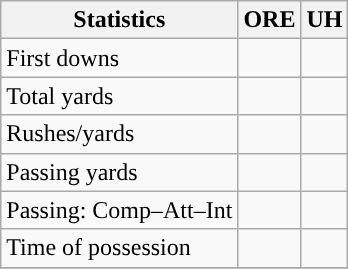<table class="wikitable" style="float: left;">
<tr>
<th>Statistics</th>
<th>ORE</th>
<th>UH</th>
</tr>
<tr>
<td>First downs</td>
<td></td>
<td></td>
</tr>
<tr>
<td>Total yards</td>
<td></td>
<td></td>
</tr>
<tr>
<td>Rushes/yards</td>
<td></td>
<td></td>
</tr>
<tr>
<td>Passing yards</td>
<td></td>
<td></td>
</tr>
<tr>
<td>Passing: Comp–Att–Int</td>
<td></td>
<td></td>
</tr>
<tr>
<td>Time of possession</td>
<td></td>
<td></td>
</tr>
<tr>
</tr>
</table>
